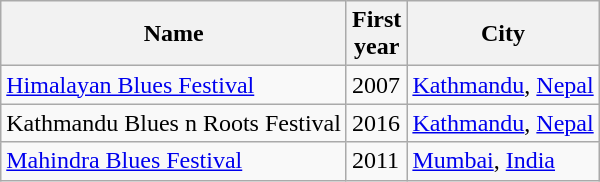<table class="wikitable sortable ">
<tr>
<th>Name</th>
<th>First<br>year</th>
<th>City</th>
</tr>
<tr>
<td><a href='#'>Himalayan Blues Festival</a></td>
<td>2007</td>
<td><a href='#'>Kathmandu</a>, <a href='#'>Nepal</a></td>
</tr>
<tr>
<td>Kathmandu Blues n Roots Festival</td>
<td>2016</td>
<td><a href='#'>Kathmandu</a>, <a href='#'>Nepal</a></td>
</tr>
<tr>
<td><a href='#'>Mahindra Blues Festival</a></td>
<td>2011</td>
<td><a href='#'>Mumbai</a>, <a href='#'>India</a></td>
</tr>
</table>
